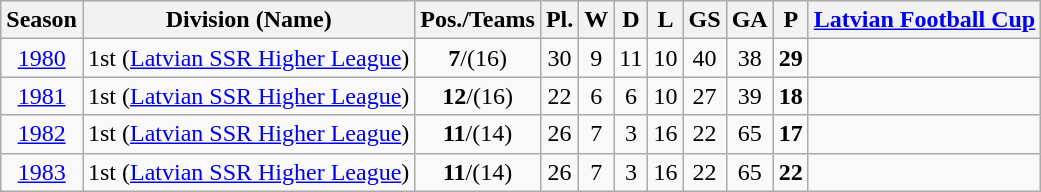<table class="wikitable">
<tr>
<th>Season</th>
<th>Division (Name)</th>
<th>Pos./Teams</th>
<th>Pl.</th>
<th>W</th>
<th>D</th>
<th>L</th>
<th>GS</th>
<th>GA</th>
<th>P</th>
<th><a href='#'>Latvian Football Cup</a></th>
</tr>
<tr>
<td align=center><a href='#'>1980</a></td>
<td align=center>1st (<a href='#'>Latvian SSR Higher League</a>)</td>
<td align=center bgcolor=><strong>7</strong>/(16)</td>
<td align=center>30</td>
<td align=center>9</td>
<td align=center>11</td>
<td align=center>10</td>
<td align=center>40</td>
<td align=center>38</td>
<td align=center><strong>29</strong></td>
<td align=center bgcolor=></td>
</tr>
<tr>
<td align=center><a href='#'>1981</a></td>
<td align=center>1st (<a href='#'>Latvian SSR Higher League</a>)</td>
<td align=center bgcolor=><strong>12</strong>/(16)</td>
<td align=center>22</td>
<td align=center>6</td>
<td align=center>6</td>
<td align=center>10</td>
<td align=center>27</td>
<td align=center>39</td>
<td align=center><strong>18</strong></td>
<td align=center bgcolor=></td>
</tr>
<tr>
<td align=center><a href='#'>1982</a></td>
<td align=center>1st (<a href='#'>Latvian SSR Higher League</a>)</td>
<td align=center bgcolor=><strong>11</strong>/(14)</td>
<td align=center>26</td>
<td align=center>7</td>
<td align=center>3</td>
<td align=center>16</td>
<td align=center>22</td>
<td align=center>65</td>
<td align=center><strong>17</strong></td>
<td align=center bgcolor=></td>
</tr>
<tr>
<td align=center><a href='#'>1983</a></td>
<td align=center>1st (<a href='#'>Latvian SSR Higher League</a>)</td>
<td align=center bgcolor=><strong>11</strong>/(14)</td>
<td align=center>26</td>
<td align=center>7</td>
<td align=center>3</td>
<td align=center>16</td>
<td align=center>22</td>
<td align=center>65</td>
<td align=center><strong>22</strong></td>
<td align=center bgcolor=></td>
</tr>
</table>
